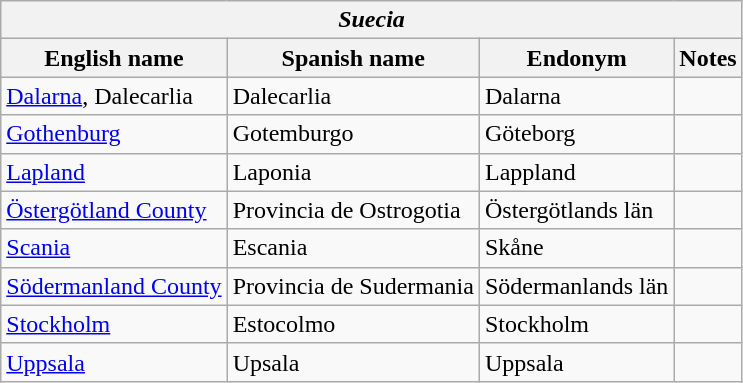<table class="wikitable sortable">
<tr>
<th colspan="4"> <em>Suecia</em></th>
</tr>
<tr>
<th>English name</th>
<th>Spanish name</th>
<th>Endonym</th>
<th>Notes</th>
</tr>
<tr>
<td><a href='#'>Dalarna</a>, Dalecarlia</td>
<td>Dalecarlia</td>
<td>Dalarna</td>
<td></td>
</tr>
<tr>
<td><a href='#'>Gothenburg</a></td>
<td>Gotemburgo</td>
<td>Göteborg</td>
<td></td>
</tr>
<tr>
<td><a href='#'>Lapland</a></td>
<td>Laponia</td>
<td>Lappland</td>
<td></td>
</tr>
<tr>
<td><a href='#'>Östergötland County</a></td>
<td>Provincia de Ostrogotia</td>
<td>Östergötlands län</td>
<td></td>
</tr>
<tr>
<td><a href='#'>Scania</a></td>
<td>Escania</td>
<td>Skåne</td>
<td></td>
</tr>
<tr>
<td><a href='#'>Södermanland County</a></td>
<td>Provincia de Sudermania</td>
<td>Södermanlands län</td>
<td></td>
</tr>
<tr>
<td><a href='#'>Stockholm</a></td>
<td>Estocolmo</td>
<td>Stockholm</td>
<td></td>
</tr>
<tr>
<td><a href='#'>Uppsala</a></td>
<td>Upsala</td>
<td>Uppsala</td>
<td></td>
</tr>
</table>
